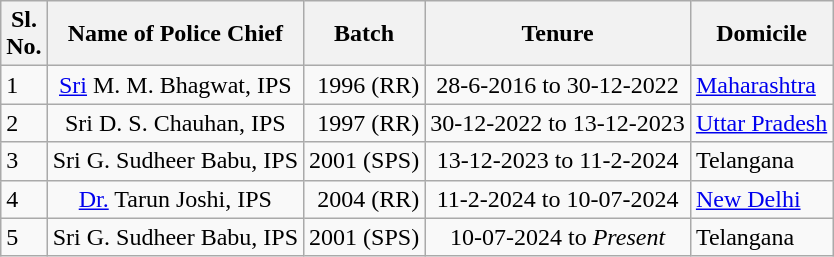<table class="wikitable sortable">
<tr>
<th style="padding-center:15px;">Sl.<br>No.</th>
<th style="padding-center:15px;">Name of Police Chief</th>
<th style="padding-center:15px;">Batch</th>
<th style="padding-center:15px;">Tenure</th>
<th style="padding-center:15px;">Domicile</th>
</tr>
<tr>
<td>1</td>
<td align=center><a href='#'>Sri</a> M. M. Bhagwat, IPS</td>
<td align=right>1996 (RR)</td>
<td align=center>28-6-2016 to 30-12-2022</td>
<td><a href='#'>Maharashtra</a></td>
</tr>
<tr>
<td>2</td>
<td align=center>Sri D. S. Chauhan, IPS</td>
<td align=right>1997 (RR)</td>
<td align=center>30-12-2022 to 13-12-2023</td>
<td><a href='#'>Uttar Pradesh</a></td>
</tr>
<tr>
<td>3</td>
<td align=center>Sri G. Sudheer Babu, IPS</td>
<td align=right>2001 (SPS)</td>
<td align=center>13-12-2023 to 11-2-2024</td>
<td>Telangana</td>
</tr>
<tr>
<td>4</td>
<td align=center><a href='#'>Dr.</a> Tarun Joshi, IPS</td>
<td align=right>2004 (RR)</td>
<td align=center>11-2-2024 to 10-07-2024</td>
<td><a href='#'>New Delhi</a></td>
</tr>
<tr>
<td>5</td>
<td align=center>Sri G. Sudheer Babu, IPS</td>
<td align=right>2001 (SPS)</td>
<td align=center>10-07-2024 to <em>Present</em></td>
<td>Telangana</td>
</tr>
</table>
